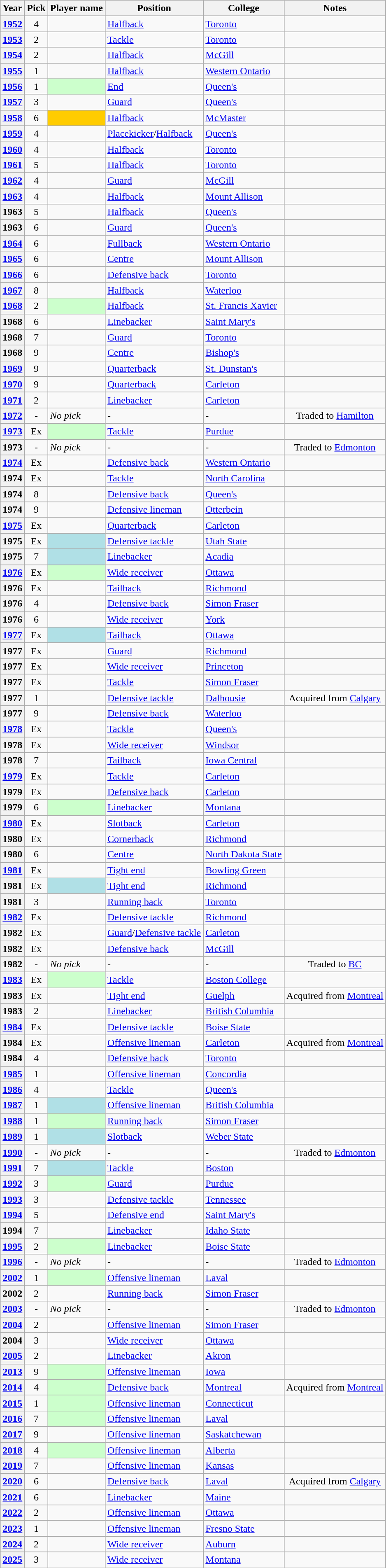<table class="wikitable sortable">
<tr>
<th>Year</th>
<th>Pick</th>
<th>Player name</th>
<th>Position</th>
<th>College</th>
<th class="unsortable">Notes</th>
</tr>
<tr>
<th align="center"><a href='#'>1952</a></th>
<td align="center">4</td>
<td></td>
<td><a href='#'>Halfback</a></td>
<td><a href='#'>Toronto</a></td>
<td align="center"></td>
</tr>
<tr>
<th align="center"><a href='#'>1953</a></th>
<td align="center">2</td>
<td></td>
<td><a href='#'>Tackle</a></td>
<td><a href='#'>Toronto</a></td>
<td align="center"></td>
</tr>
<tr>
<th align="center"><a href='#'>1954</a></th>
<td align="center">2</td>
<td></td>
<td><a href='#'>Halfback</a></td>
<td><a href='#'>McGill</a></td>
<td align="center"></td>
</tr>
<tr>
<th align="center"><a href='#'>1955</a></th>
<td align="center">1</td>
<td></td>
<td><a href='#'>Halfback</a></td>
<td><a href='#'>Western Ontario</a></td>
<td align="center"></td>
</tr>
<tr>
<th align="center"><a href='#'>1956</a></th>
<td align="center">1</td>
<td style="background-color:#CCFFCC"></td>
<td><a href='#'>End</a></td>
<td><a href='#'>Queen's</a></td>
<td align="center"></td>
</tr>
<tr>
<th align="center"><a href='#'>1957</a></th>
<td align="center">3</td>
<td></td>
<td><a href='#'>Guard</a></td>
<td><a href='#'>Queen's</a></td>
<td align="center"></td>
</tr>
<tr>
<th align="center"><a href='#'>1958</a></th>
<td align="center">6</td>
<td style="background-color:#FFCC00"></td>
<td><a href='#'>Halfback</a></td>
<td><a href='#'>McMaster</a></td>
<td align="center"></td>
</tr>
<tr>
<th align="center"><a href='#'>1959</a></th>
<td align="center">4</td>
<td></td>
<td><a href='#'>Placekicker</a>/<a href='#'>Halfback</a></td>
<td><a href='#'>Queen's</a></td>
<td align="center"></td>
</tr>
<tr>
<th align="center"><a href='#'>1960</a></th>
<td align="center">4</td>
<td></td>
<td><a href='#'>Halfback</a></td>
<td><a href='#'>Toronto</a></td>
<td align="center"></td>
</tr>
<tr>
<th align="center"><a href='#'>1961</a></th>
<td align="center">5</td>
<td></td>
<td><a href='#'>Halfback</a></td>
<td><a href='#'>Toronto</a></td>
<td align="center"></td>
</tr>
<tr>
<th align="center"><a href='#'>1962</a></th>
<td align="center">4</td>
<td></td>
<td><a href='#'>Guard</a></td>
<td><a href='#'>McGill</a></td>
<td align="center"></td>
</tr>
<tr>
<th align="center"><a href='#'>1963</a></th>
<td align="center">4</td>
<td></td>
<td><a href='#'>Halfback</a></td>
<td><a href='#'>Mount Allison</a></td>
<td align="center"></td>
</tr>
<tr>
<th align="center">1963</th>
<td align="center">5</td>
<td></td>
<td><a href='#'>Halfback</a></td>
<td><a href='#'>Queen's</a></td>
<td align="center"></td>
</tr>
<tr>
<th align="center">1963</th>
<td align="center">6</td>
<td></td>
<td><a href='#'>Guard</a></td>
<td><a href='#'>Queen's</a></td>
<td align="center"></td>
</tr>
<tr>
<th align="center"><a href='#'>1964</a></th>
<td align="center">6</td>
<td></td>
<td><a href='#'>Fullback</a></td>
<td><a href='#'>Western Ontario</a></td>
<td align="center"></td>
</tr>
<tr>
<th align="center"><a href='#'>1965</a></th>
<td align="center">6</td>
<td></td>
<td><a href='#'>Centre</a></td>
<td><a href='#'>Mount Allison</a></td>
<td align="center"></td>
</tr>
<tr>
<th align="center"><a href='#'>1966</a></th>
<td align="center">6</td>
<td></td>
<td><a href='#'>Defensive back</a></td>
<td><a href='#'>Toronto</a></td>
<td align="center"></td>
</tr>
<tr>
<th align="center"><a href='#'>1967</a></th>
<td align="center">8</td>
<td></td>
<td><a href='#'>Halfback</a></td>
<td><a href='#'>Waterloo</a></td>
<td align="center"></td>
</tr>
<tr>
<th align="center"><a href='#'>1968</a></th>
<td align="center">2</td>
<td style="background-color:#CCFFCC"></td>
<td><a href='#'>Halfback</a></td>
<td><a href='#'>St. Francis Xavier</a></td>
<td align="center"></td>
</tr>
<tr>
<th align="center">1968</th>
<td align="center">6</td>
<td></td>
<td><a href='#'>Linebacker</a></td>
<td><a href='#'>Saint Mary's</a></td>
<td align="center"></td>
</tr>
<tr>
<th align="center">1968</th>
<td align="center">7</td>
<td></td>
<td><a href='#'>Guard</a></td>
<td><a href='#'>Toronto</a></td>
<td align="center"></td>
</tr>
<tr>
<th align="center">1968</th>
<td align="center">9</td>
<td></td>
<td><a href='#'>Centre</a></td>
<td><a href='#'>Bishop's</a></td>
<td align="center"></td>
</tr>
<tr>
<th align="center"><a href='#'>1969</a></th>
<td align="center">9</td>
<td></td>
<td><a href='#'>Quarterback</a></td>
<td><a href='#'>St. Dunstan's</a></td>
<td align="center"></td>
</tr>
<tr>
<th align="center"><a href='#'>1970</a></th>
<td align="center">9</td>
<td></td>
<td><a href='#'>Quarterback</a></td>
<td><a href='#'>Carleton</a></td>
<td align="center"></td>
</tr>
<tr>
<th align="center"><a href='#'>1971</a></th>
<td align="center">2</td>
<td></td>
<td><a href='#'>Linebacker</a></td>
<td><a href='#'>Carleton</a></td>
<td align="center"></td>
</tr>
<tr>
<th align="center"><a href='#'>1972</a></th>
<td align="center">-</td>
<td><em>No pick</em></td>
<td>-</td>
<td>-</td>
<td align="center">Traded to <a href='#'>Hamilton</a></td>
</tr>
<tr>
<th align="center"><a href='#'>1973</a></th>
<td align="center">Ex</td>
<td style="background-color:#CCFFCC"></td>
<td><a href='#'>Tackle</a></td>
<td><a href='#'>Purdue</a></td>
<td align="center"></td>
</tr>
<tr>
<th align="center">1973</th>
<td align="center">-</td>
<td><em>No pick</em></td>
<td>-</td>
<td>-</td>
<td align="center">Traded to <a href='#'>Edmonton</a></td>
</tr>
<tr>
<th align="center"><a href='#'>1974</a></th>
<td align="center">Ex</td>
<td></td>
<td><a href='#'>Defensive back</a></td>
<td><a href='#'>Western Ontario</a></td>
<td align="center"></td>
</tr>
<tr>
<th align="center">1974</th>
<td align="center">Ex</td>
<td></td>
<td><a href='#'>Tackle</a></td>
<td><a href='#'>North Carolina</a></td>
<td align="center"></td>
</tr>
<tr>
<th align="center">1974</th>
<td align="center">8</td>
<td></td>
<td><a href='#'>Defensive back</a></td>
<td><a href='#'>Queen's</a></td>
<td align="center"></td>
</tr>
<tr>
<th align="center">1974</th>
<td align="center">9</td>
<td></td>
<td><a href='#'>Defensive lineman</a></td>
<td><a href='#'>Otterbein</a></td>
<td align="center"></td>
</tr>
<tr>
<th align="center"><a href='#'>1975</a></th>
<td align="center">Ex</td>
<td></td>
<td><a href='#'>Quarterback</a></td>
<td><a href='#'>Carleton</a></td>
<td align="center"></td>
</tr>
<tr>
<th align="center">1975</th>
<td align="center">Ex</td>
<td style="background-color:#B0E0E6"></td>
<td><a href='#'>Defensive tackle</a></td>
<td><a href='#'>Utah State</a></td>
<td align="center"></td>
</tr>
<tr>
<th align="center">1975</th>
<td align="center">7</td>
<td style="background-color:#B0E0E6"></td>
<td><a href='#'>Linebacker</a></td>
<td><a href='#'>Acadia</a></td>
<td align="center"></td>
</tr>
<tr>
<th align="center"><a href='#'>1976</a></th>
<td align="center">Ex</td>
<td style="background-color:#CCFFCC"></td>
<td><a href='#'>Wide receiver</a></td>
<td><a href='#'>Ottawa</a></td>
<td align="center"></td>
</tr>
<tr>
<th align="center">1976</th>
<td align="center">Ex</td>
<td></td>
<td><a href='#'>Tailback</a></td>
<td><a href='#'>Richmond</a></td>
<td align="center"></td>
</tr>
<tr>
<th align="center">1976</th>
<td align="center">4</td>
<td></td>
<td><a href='#'>Defensive back</a></td>
<td><a href='#'>Simon Fraser</a></td>
<td align="center"></td>
</tr>
<tr>
<th align="center">1976</th>
<td align="center">6</td>
<td></td>
<td><a href='#'>Wide receiver</a></td>
<td><a href='#'>York</a></td>
<td align="center"></td>
</tr>
<tr>
<th align="center"><a href='#'>1977</a></th>
<td align="center">Ex</td>
<td style="background-color:#B0E0E6"></td>
<td><a href='#'>Tailback</a></td>
<td><a href='#'>Ottawa</a></td>
<td align="center"></td>
</tr>
<tr>
<th align="center">1977</th>
<td align="center">Ex</td>
<td></td>
<td><a href='#'>Guard</a></td>
<td><a href='#'>Richmond</a></td>
<td align="center"></td>
</tr>
<tr>
<th align="center">1977</th>
<td align="center">Ex</td>
<td></td>
<td><a href='#'>Wide receiver</a></td>
<td><a href='#'>Princeton</a></td>
<td align="center"></td>
</tr>
<tr>
<th align="center">1977</th>
<td align="center">Ex</td>
<td></td>
<td><a href='#'>Tackle</a></td>
<td><a href='#'>Simon Fraser</a></td>
<td align="center"></td>
</tr>
<tr>
<th align="center">1977</th>
<td align="center">1</td>
<td></td>
<td><a href='#'>Defensive tackle</a></td>
<td><a href='#'>Dalhousie</a></td>
<td align="center">Acquired from <a href='#'>Calgary</a></td>
</tr>
<tr>
<th align="center">1977</th>
<td align="center">9</td>
<td></td>
<td><a href='#'>Defensive back</a></td>
<td><a href='#'>Waterloo</a></td>
<td align="center"></td>
</tr>
<tr>
<th align="center"><a href='#'>1978</a></th>
<td align="center">Ex</td>
<td></td>
<td><a href='#'>Tackle</a></td>
<td><a href='#'>Queen's</a></td>
<td align="center"></td>
</tr>
<tr>
<th align="center">1978</th>
<td align="center">Ex</td>
<td></td>
<td><a href='#'>Wide receiver</a></td>
<td><a href='#'>Windsor</a></td>
<td align="center"></td>
</tr>
<tr>
<th align="center">1978</th>
<td align="center">7</td>
<td></td>
<td><a href='#'>Tailback</a></td>
<td><a href='#'>Iowa Central</a></td>
<td align="center"></td>
</tr>
<tr>
<th align="center"><a href='#'>1979</a></th>
<td align="center">Ex</td>
<td></td>
<td><a href='#'>Tackle</a></td>
<td><a href='#'>Carleton</a></td>
<td align="center"></td>
</tr>
<tr>
<th align="center">1979</th>
<td align="center">Ex</td>
<td></td>
<td><a href='#'>Defensive back</a></td>
<td><a href='#'>Carleton</a></td>
<td align="center"></td>
</tr>
<tr>
<th align="center">1979</th>
<td align="center">6</td>
<td style="background-color:#CCFFCC"></td>
<td><a href='#'>Linebacker</a></td>
<td><a href='#'>Montana</a></td>
<td align="center"></td>
</tr>
<tr>
<th align="center"><a href='#'>1980</a></th>
<td align="center">Ex</td>
<td></td>
<td><a href='#'>Slotback</a></td>
<td><a href='#'>Carleton</a></td>
<td align="center"></td>
</tr>
<tr>
<th align="center">1980</th>
<td align="center">Ex</td>
<td></td>
<td><a href='#'>Cornerback</a></td>
<td><a href='#'>Richmond</a></td>
<td align="center"></td>
</tr>
<tr>
<th align="center">1980</th>
<td align="center">6</td>
<td></td>
<td><a href='#'>Centre</a></td>
<td><a href='#'>North Dakota State</a></td>
<td align="center"></td>
</tr>
<tr>
<th align="center"><a href='#'>1981</a></th>
<td align="center">Ex</td>
<td></td>
<td><a href='#'>Tight end</a></td>
<td><a href='#'>Bowling Green</a></td>
<td align="center"></td>
</tr>
<tr>
<th align="center">1981</th>
<td align="center">Ex</td>
<td style="background-color:#B0E0E6"></td>
<td><a href='#'>Tight end</a></td>
<td><a href='#'>Richmond</a></td>
<td align="center"></td>
</tr>
<tr>
<th align="center">1981</th>
<td align="center">3</td>
<td></td>
<td><a href='#'>Running back</a></td>
<td><a href='#'>Toronto</a></td>
<td align="center"></td>
</tr>
<tr>
<th align="center"><a href='#'>1982</a></th>
<td align="center">Ex</td>
<td></td>
<td><a href='#'>Defensive tackle</a></td>
<td><a href='#'>Richmond</a></td>
<td align="center"></td>
</tr>
<tr>
<th align="center">1982</th>
<td align="center">Ex</td>
<td></td>
<td><a href='#'>Guard</a>/<a href='#'>Defensive tackle</a></td>
<td><a href='#'>Carleton</a></td>
<td align="center"></td>
</tr>
<tr>
<th align="center">1982</th>
<td align="center">Ex</td>
<td></td>
<td><a href='#'>Defensive back</a></td>
<td><a href='#'>McGill</a></td>
<td align="center"></td>
</tr>
<tr>
<th align="center">1982</th>
<td align="center">-</td>
<td><em>No pick</em></td>
<td>-</td>
<td>-</td>
<td align="center">Traded to <a href='#'>BC</a></td>
</tr>
<tr>
<th align="center"><a href='#'>1983</a></th>
<td align="center">Ex</td>
<td style="background-color:#CCFFCC"></td>
<td><a href='#'>Tackle</a></td>
<td><a href='#'>Boston College</a></td>
<td align="center"></td>
</tr>
<tr>
<th align="center">1983</th>
<td align="center">Ex</td>
<td></td>
<td><a href='#'>Tight end</a></td>
<td><a href='#'>Guelph</a></td>
<td align="center">Acquired from <a href='#'>Montreal</a></td>
</tr>
<tr>
<th align="center">1983</th>
<td align="center">2</td>
<td></td>
<td><a href='#'>Linebacker</a></td>
<td><a href='#'>British Columbia</a></td>
<td align="center"></td>
</tr>
<tr>
<th align="center"><a href='#'>1984</a></th>
<td align="center">Ex</td>
<td></td>
<td><a href='#'>Defensive tackle</a></td>
<td><a href='#'>Boise State</a></td>
<td align="center"></td>
</tr>
<tr>
<th align="center">1984</th>
<td align="center">Ex</td>
<td></td>
<td><a href='#'>Offensive lineman</a></td>
<td><a href='#'>Carleton</a></td>
<td align="center">Acquired from <a href='#'>Montreal</a></td>
</tr>
<tr>
<th align="center">1984</th>
<td align="center">4</td>
<td></td>
<td><a href='#'>Defensive back</a></td>
<td><a href='#'>Toronto</a></td>
<td align="center"></td>
</tr>
<tr>
<th align="center"><a href='#'>1985</a></th>
<td align="center">1</td>
<td></td>
<td><a href='#'>Offensive lineman</a></td>
<td><a href='#'>Concordia</a></td>
<td align="center"></td>
</tr>
<tr>
<th align="center"><a href='#'>1986</a></th>
<td align="center">4</td>
<td></td>
<td><a href='#'>Tackle</a></td>
<td><a href='#'>Queen's</a></td>
<td align="center"></td>
</tr>
<tr>
<th align="center"><a href='#'>1987</a></th>
<td align="center">1</td>
<td style="background-color:#B0E0E6"></td>
<td><a href='#'>Offensive lineman</a></td>
<td><a href='#'>British Columbia</a></td>
<td align="center"></td>
</tr>
<tr>
<th align="center"><a href='#'>1988</a></th>
<td align="center">1</td>
<td style="background-color:#CCFFCC"></td>
<td><a href='#'>Running back</a></td>
<td><a href='#'>Simon Fraser</a></td>
<td align="center"></td>
</tr>
<tr>
<th align="center"><a href='#'>1989</a></th>
<td align="center">1</td>
<td style="background-color:#B0E0E6"></td>
<td><a href='#'>Slotback</a></td>
<td><a href='#'>Weber State</a></td>
<td align="center"></td>
</tr>
<tr>
<th align="center"><a href='#'>1990</a></th>
<td align="center">-</td>
<td><em>No pick</em></td>
<td>-</td>
<td>-</td>
<td align="center">Traded to <a href='#'>Edmonton</a></td>
</tr>
<tr>
<th align="center"><a href='#'>1991</a></th>
<td align="center">7</td>
<td style="background-color:#B0E0E6"></td>
<td><a href='#'>Tackle</a></td>
<td><a href='#'>Boston</a></td>
<td align="center"></td>
</tr>
<tr>
<th align="center"><a href='#'>1992</a></th>
<td align="center">3</td>
<td style="background-color:#CCFFCC"></td>
<td><a href='#'>Guard</a></td>
<td><a href='#'>Purdue</a></td>
<td align="center"></td>
</tr>
<tr>
<th align="center"><a href='#'>1993</a></th>
<td align="center">3</td>
<td></td>
<td><a href='#'>Defensive tackle</a></td>
<td><a href='#'>Tennessee</a></td>
<td align="center"></td>
</tr>
<tr>
<th align="center"><a href='#'>1994</a></th>
<td align="center">5</td>
<td></td>
<td><a href='#'>Defensive end</a></td>
<td><a href='#'>Saint Mary's</a></td>
<td align="center"></td>
</tr>
<tr>
<th align="center">1994</th>
<td align="center">7</td>
<td></td>
<td><a href='#'>Linebacker</a></td>
<td><a href='#'>Idaho State</a></td>
<td align="center"></td>
</tr>
<tr>
<th align="center"><a href='#'>1995</a></th>
<td align="center">2</td>
<td style="background-color:#CCFFCC"></td>
<td><a href='#'>Linebacker</a></td>
<td><a href='#'>Boise State</a></td>
<td align="center"></td>
</tr>
<tr>
<th align="center"><a href='#'>1996</a></th>
<td align="center">-</td>
<td><em>No pick</em></td>
<td>-</td>
<td>-</td>
<td align="center">Traded to <a href='#'>Edmonton</a></td>
</tr>
<tr>
<th align="center"><a href='#'>2002</a></th>
<td align="center">1</td>
<td style="background-color:#CCFFCC"></td>
<td><a href='#'>Offensive lineman</a></td>
<td><a href='#'>Laval</a></td>
<td align="center"></td>
</tr>
<tr>
<th align="center">2002</th>
<td align="center">2</td>
<td></td>
<td><a href='#'>Running back</a></td>
<td><a href='#'>Simon Fraser</a></td>
<td align="center"></td>
</tr>
<tr>
<th align="center"><a href='#'>2003</a></th>
<td align="center">-</td>
<td><em>No pick</em></td>
<td>-</td>
<td>-</td>
<td align="center">Traded to <a href='#'>Edmonton</a></td>
</tr>
<tr>
<th align="center"><a href='#'>2004</a></th>
<td align="center">2</td>
<td></td>
<td><a href='#'>Offensive lineman</a></td>
<td><a href='#'>Simon Fraser</a></td>
<td align="center"></td>
</tr>
<tr>
<th align="center">2004</th>
<td align="center">3</td>
<td></td>
<td><a href='#'>Wide receiver</a></td>
<td><a href='#'>Ottawa</a></td>
<td align="center"></td>
</tr>
<tr>
<th align="center"><a href='#'>2005</a></th>
<td align="center">2</td>
<td></td>
<td><a href='#'>Linebacker</a></td>
<td><a href='#'>Akron</a></td>
<td align="center"></td>
</tr>
<tr>
<th align="center"><a href='#'>2013</a></th>
<td align="center">9</td>
<td style="background-color:#CCFFCC"></td>
<td><a href='#'>Offensive lineman</a></td>
<td><a href='#'>Iowa</a></td>
<td align="center"></td>
</tr>
<tr>
<th align="center"><a href='#'>2014</a></th>
<td align="center">4</td>
<td style="background-color:#CCFFCC"></td>
<td><a href='#'>Defensive back</a></td>
<td><a href='#'>Montreal</a></td>
<td align="center">Acquired from <a href='#'>Montreal</a></td>
</tr>
<tr>
<th align="center"><a href='#'>2015</a></th>
<td align="center">1</td>
<td style="background-color:#CCFFCC"></td>
<td><a href='#'>Offensive lineman</a></td>
<td><a href='#'>Connecticut</a></td>
<td align="center"></td>
</tr>
<tr>
<th align="center"><a href='#'>2016</a></th>
<td align="center">7</td>
<td style="background-color:#CCFFCC"></td>
<td><a href='#'>Offensive lineman</a></td>
<td><a href='#'>Laval</a></td>
<td align="center"></td>
</tr>
<tr>
<th align="center"><a href='#'>2017</a></th>
<td align="center">9</td>
<td></td>
<td><a href='#'>Offensive lineman</a></td>
<td><a href='#'>Saskatchewan</a></td>
<td align="center"></td>
</tr>
<tr>
<th align="center"><a href='#'>2018</a></th>
<td align="center">4</td>
<td style="background-color:#CCFFCC"></td>
<td><a href='#'>Offensive lineman</a></td>
<td><a href='#'>Alberta</a></td>
<td align="center"></td>
</tr>
<tr>
<th align="center"><a href='#'>2019</a></th>
<td align="center">7</td>
<td></td>
<td><a href='#'>Offensive lineman</a></td>
<td><a href='#'>Kansas</a></td>
<td align="center"></td>
</tr>
<tr>
<th align="center"><a href='#'>2020</a></th>
<td align="center">6</td>
<td></td>
<td><a href='#'>Defensive back</a></td>
<td><a href='#'>Laval</a></td>
<td align="center">Acquired from <a href='#'>Calgary</a></td>
</tr>
<tr>
<th align="center"><a href='#'>2021</a></th>
<td align="center">6</td>
<td></td>
<td><a href='#'>Linebacker</a></td>
<td><a href='#'>Maine</a></td>
<td align="center"></td>
</tr>
<tr>
<th align="center"><a href='#'>2022</a></th>
<td align="center">2</td>
<td></td>
<td><a href='#'>Offensive lineman</a></td>
<td><a href='#'>Ottawa</a></td>
<td align="center"></td>
</tr>
<tr>
<th align="center"><a href='#'>2023</a></th>
<td align="center">1</td>
<td></td>
<td><a href='#'>Offensive lineman</a></td>
<td><a href='#'>Fresno State</a></td>
<td align="center"></td>
</tr>
<tr>
<th align="center"><a href='#'>2024</a></th>
<td align="center">2</td>
<td></td>
<td><a href='#'>Wide receiver</a></td>
<td><a href='#'>Auburn</a></td>
<td align="center"></td>
</tr>
<tr>
<th align="center"><a href='#'>2025</a></th>
<td align="center">3</td>
<td></td>
<td><a href='#'>Wide receiver</a></td>
<td><a href='#'>Montana</a></td>
<td align="center"></td>
</tr>
</table>
